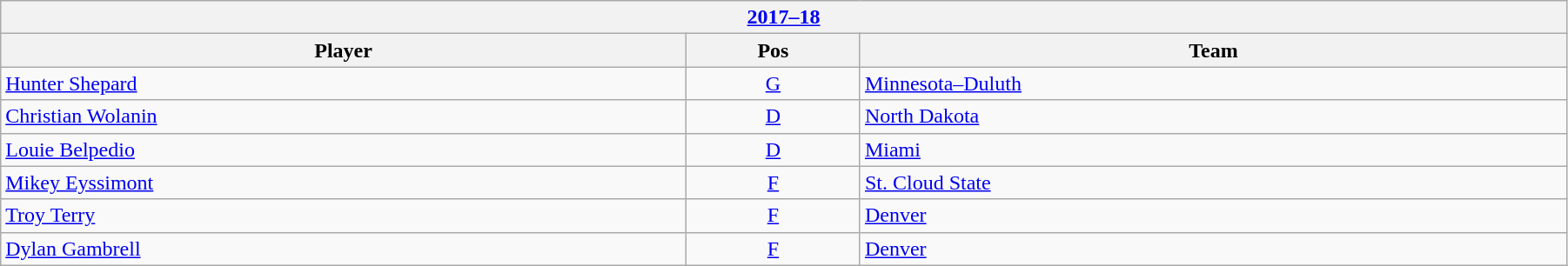<table class="wikitable" width=95%>
<tr>
<th colspan=3><a href='#'>2017–18</a></th>
</tr>
<tr>
<th>Player</th>
<th>Pos</th>
<th>Team</th>
</tr>
<tr>
<td><a href='#'>Hunter Shepard</a></td>
<td align=center><a href='#'>G</a></td>
<td><a href='#'>Minnesota–Duluth</a></td>
</tr>
<tr>
<td><a href='#'>Christian Wolanin</a></td>
<td align=center><a href='#'>D</a></td>
<td><a href='#'>North Dakota</a></td>
</tr>
<tr>
<td><a href='#'>Louie Belpedio</a></td>
<td align=center><a href='#'>D</a></td>
<td><a href='#'>Miami</a></td>
</tr>
<tr>
<td><a href='#'>Mikey Eyssimont</a></td>
<td align=center><a href='#'>F</a></td>
<td><a href='#'>St. Cloud State</a></td>
</tr>
<tr>
<td><a href='#'>Troy Terry</a></td>
<td align=center><a href='#'>F</a></td>
<td><a href='#'>Denver</a></td>
</tr>
<tr>
<td><a href='#'>Dylan Gambrell</a></td>
<td align=center><a href='#'>F</a></td>
<td><a href='#'>Denver</a></td>
</tr>
</table>
